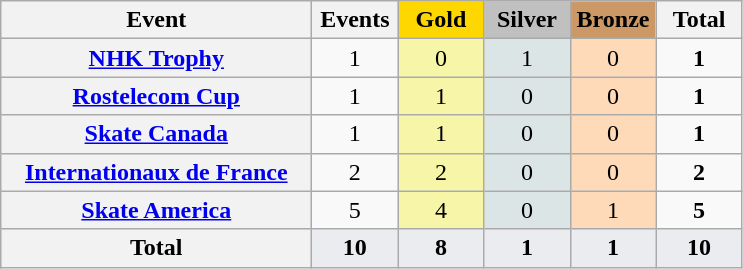<table class="wikitable sortable plainrowheaders" style="text-align:center">
<tr>
<th scope=col width=200px>Event</th>
<th scope=col width=50px>Events</th>
<th scope=col width=50px style="background-color:gold">Gold</th>
<th scope=col width=50px style="background-color:silver">Silver</th>
<th scope=col width=50px style="background-color:#C96">Bronze</th>
<th scope=col width=50px>Total</th>
</tr>
<tr>
<th scope=row> <a href='#'>NHK Trophy</a></th>
<td>1</td>
<td bgcolor="#F7F6A8">0</td>
<td bgcolor="#DCE5E5">1</td>
<td bgcolor="#FFDAB9">0</td>
<td><strong>1</strong></td>
</tr>
<tr>
<th scope=row> <a href='#'>Rostelecom Cup</a></th>
<td>1</td>
<td bgcolor="#F7F6A8">1</td>
<td bgcolor="#DCE5E5">0</td>
<td bgcolor="#FFDAB9">0</td>
<td><strong>1</strong></td>
</tr>
<tr>
<th scope=row> <a href='#'>Skate Canada</a></th>
<td>1</td>
<td bgcolor="#F7F6A8">1</td>
<td bgcolor=#DCE5E5>0</td>
<td bgcolor="#FFDAB9">0</td>
<td><strong>1</strong></td>
</tr>
<tr>
<th scope="row"> <a href='#'>Internationaux de France</a></th>
<td>2</td>
<td bgcolor="#F7F6A8">2</td>
<td bgcolor="#DCE5E5">0</td>
<td bgcolor="#FFDAB9">0</td>
<td><strong>2</strong></td>
</tr>
<tr>
<th scope="row"> <a href='#'>Skate America</a></th>
<td>5</td>
<td bgcolor="#F7F6A8">4</td>
<td bgcolor="#DCE5E5">0</td>
<td bgcolor="#FFDAB9">1</td>
<td><strong>5</strong></td>
</tr>
<tr style="background:#EAECF0; font-weight:bold">
<th scope="row"><strong>Total</strong></th>
<td>10</td>
<td>8</td>
<td>1</td>
<td>1</td>
<td>10</td>
</tr>
</table>
